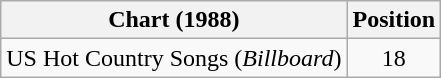<table class="wikitable">
<tr>
<th>Chart (1988)</th>
<th>Position</th>
</tr>
<tr>
<td>US Hot Country Songs (<em>Billboard</em>)</td>
<td align="center">18</td>
</tr>
</table>
